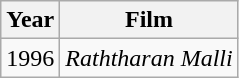<table class="wikitable">
<tr>
<th>Year</th>
<th>Film</th>
</tr>
<tr>
<td>1996</td>
<td><em>Raththaran Malli</em></td>
</tr>
</table>
